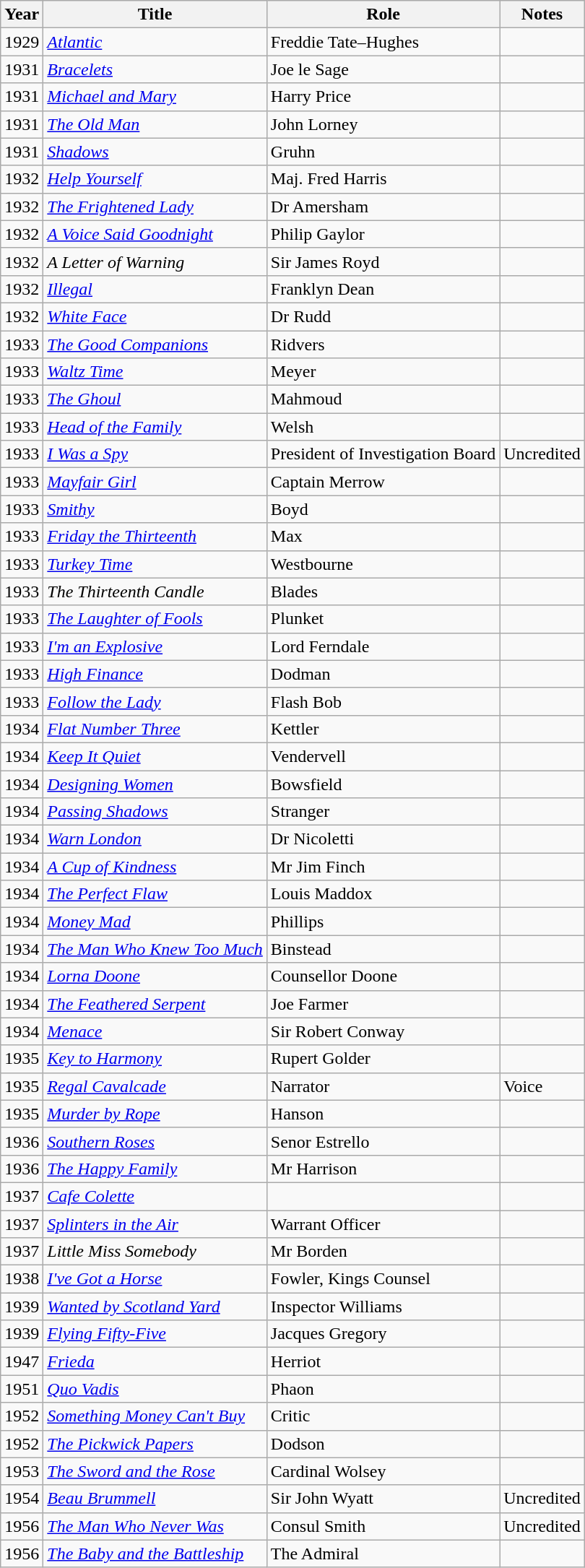<table class="wikitable">
<tr>
<th>Year</th>
<th>Title</th>
<th>Role</th>
<th>Notes</th>
</tr>
<tr>
<td>1929</td>
<td><em><a href='#'>Atlantic</a></em></td>
<td>Freddie Tate–Hughes</td>
<td></td>
</tr>
<tr>
<td>1931</td>
<td><em><a href='#'>Bracelets</a></em></td>
<td>Joe le Sage</td>
<td></td>
</tr>
<tr>
<td>1931</td>
<td><em><a href='#'>Michael and Mary</a></em></td>
<td>Harry Price</td>
<td></td>
</tr>
<tr>
<td>1931</td>
<td><em><a href='#'>The Old Man</a></em></td>
<td>John Lorney</td>
<td></td>
</tr>
<tr>
<td>1931</td>
<td><em><a href='#'>Shadows</a></em></td>
<td>Gruhn</td>
<td></td>
</tr>
<tr>
<td>1932</td>
<td><em><a href='#'>Help Yourself</a></em></td>
<td>Maj. Fred Harris</td>
<td></td>
</tr>
<tr>
<td>1932</td>
<td><em><a href='#'>The Frightened Lady</a></em></td>
<td>Dr Amersham</td>
<td></td>
</tr>
<tr>
<td>1932</td>
<td><em><a href='#'>A Voice Said Goodnight</a></em></td>
<td>Philip Gaylor</td>
<td></td>
</tr>
<tr>
<td>1932</td>
<td><em>A Letter of Warning</em></td>
<td>Sir James Royd</td>
<td></td>
</tr>
<tr>
<td>1932</td>
<td><em><a href='#'>Illegal</a></em></td>
<td>Franklyn Dean</td>
<td></td>
</tr>
<tr>
<td>1932</td>
<td><em><a href='#'>White Face</a></em></td>
<td>Dr Rudd</td>
<td></td>
</tr>
<tr>
<td>1933</td>
<td><em><a href='#'>The Good Companions</a></em></td>
<td>Ridvers</td>
<td></td>
</tr>
<tr>
<td>1933</td>
<td><em><a href='#'>Waltz Time</a></em></td>
<td>Meyer</td>
<td></td>
</tr>
<tr>
<td>1933</td>
<td><em><a href='#'>The Ghoul</a></em></td>
<td>Mahmoud</td>
<td></td>
</tr>
<tr>
<td>1933</td>
<td><em><a href='#'>Head of the Family</a></em></td>
<td>Welsh</td>
<td></td>
</tr>
<tr>
<td>1933</td>
<td><em><a href='#'>I Was a Spy</a></em></td>
<td>President of Investigation Board</td>
<td>Uncredited</td>
</tr>
<tr>
<td>1933</td>
<td><em><a href='#'>Mayfair Girl</a></em></td>
<td>Captain Merrow</td>
<td></td>
</tr>
<tr>
<td>1933</td>
<td><em><a href='#'>Smithy</a></em></td>
<td>Boyd</td>
<td></td>
</tr>
<tr>
<td>1933</td>
<td><em><a href='#'>Friday the Thirteenth</a></em></td>
<td>Max</td>
<td></td>
</tr>
<tr>
<td>1933</td>
<td><em><a href='#'>Turkey Time</a></em></td>
<td>Westbourne</td>
<td></td>
</tr>
<tr>
<td>1933</td>
<td><em>The Thirteenth Candle</em></td>
<td>Blades</td>
<td></td>
</tr>
<tr>
<td>1933</td>
<td><em><a href='#'>The Laughter of Fools</a></em></td>
<td>Plunket</td>
<td></td>
</tr>
<tr>
<td>1933</td>
<td><em><a href='#'>I'm an Explosive</a></em></td>
<td>Lord Ferndale</td>
<td></td>
</tr>
<tr>
<td>1933</td>
<td><em><a href='#'>High Finance</a></em></td>
<td>Dodman</td>
<td></td>
</tr>
<tr>
<td>1933</td>
<td><em><a href='#'>Follow the Lady</a></em></td>
<td>Flash Bob</td>
<td></td>
</tr>
<tr>
<td>1934</td>
<td><em><a href='#'>Flat Number Three</a></em></td>
<td>Kettler</td>
<td></td>
</tr>
<tr>
<td>1934</td>
<td><em><a href='#'>Keep It Quiet</a></em></td>
<td>Vendervell</td>
<td></td>
</tr>
<tr>
<td>1934</td>
<td><em><a href='#'>Designing Women</a></em></td>
<td>Bowsfield</td>
<td></td>
</tr>
<tr>
<td>1934</td>
<td><em><a href='#'>Passing Shadows</a></em></td>
<td>Stranger</td>
<td></td>
</tr>
<tr>
<td>1934</td>
<td><em><a href='#'>Warn London</a></em></td>
<td>Dr Nicoletti</td>
<td></td>
</tr>
<tr>
<td>1934</td>
<td><em><a href='#'>A Cup of Kindness</a></em></td>
<td>Mr Jim Finch</td>
<td></td>
</tr>
<tr>
<td>1934</td>
<td><em><a href='#'>The Perfect Flaw</a></em></td>
<td>Louis Maddox</td>
<td></td>
</tr>
<tr>
<td>1934</td>
<td><em><a href='#'>Money Mad</a></em></td>
<td>Phillips</td>
<td></td>
</tr>
<tr>
<td>1934</td>
<td><em><a href='#'>The Man Who Knew Too Much</a></em></td>
<td>Binstead</td>
<td></td>
</tr>
<tr>
<td>1934</td>
<td><em><a href='#'>Lorna Doone</a></em></td>
<td>Counsellor Doone</td>
<td></td>
</tr>
<tr>
<td>1934</td>
<td><em><a href='#'>The Feathered Serpent</a></em></td>
<td>Joe Farmer</td>
<td></td>
</tr>
<tr>
<td>1934</td>
<td><em><a href='#'>Menace</a></em></td>
<td>Sir Robert Conway</td>
<td></td>
</tr>
<tr>
<td>1935</td>
<td><em><a href='#'>Key to Harmony</a></em></td>
<td>Rupert Golder</td>
<td></td>
</tr>
<tr>
<td>1935</td>
<td><em><a href='#'>Regal Cavalcade</a></em></td>
<td>Narrator</td>
<td>Voice</td>
</tr>
<tr>
<td>1935</td>
<td><em><a href='#'>Murder by Rope</a></em></td>
<td>Hanson</td>
<td></td>
</tr>
<tr>
<td>1936</td>
<td><em><a href='#'>Southern Roses</a></em></td>
<td>Senor Estrello</td>
<td></td>
</tr>
<tr>
<td>1936</td>
<td><em><a href='#'>The Happy Family</a></em></td>
<td>Mr Harrison</td>
<td></td>
</tr>
<tr>
<td>1937</td>
<td><em><a href='#'>Cafe Colette</a></em></td>
<td></td>
<td></td>
</tr>
<tr>
<td>1937</td>
<td><em><a href='#'>Splinters in the Air</a></em></td>
<td>Warrant Officer</td>
<td></td>
</tr>
<tr>
<td>1937</td>
<td><em>Little Miss Somebody</em></td>
<td>Mr Borden</td>
<td></td>
</tr>
<tr>
<td>1938</td>
<td><em><a href='#'>I've Got a Horse</a></em></td>
<td>Fowler, Kings Counsel</td>
<td></td>
</tr>
<tr>
<td>1939</td>
<td><em><a href='#'>Wanted by Scotland Yard</a></em></td>
<td>Inspector Williams</td>
<td></td>
</tr>
<tr>
<td>1939</td>
<td><em><a href='#'>Flying Fifty-Five</a></em></td>
<td>Jacques Gregory</td>
<td></td>
</tr>
<tr>
<td>1947</td>
<td><em><a href='#'>Frieda</a></em></td>
<td>Herriot</td>
<td></td>
</tr>
<tr>
<td>1951</td>
<td><em><a href='#'>Quo Vadis</a></em></td>
<td>Phaon</td>
<td></td>
</tr>
<tr>
<td>1952</td>
<td><em><a href='#'>Something Money Can't Buy</a></em></td>
<td>Critic</td>
<td></td>
</tr>
<tr>
<td>1952</td>
<td><em><a href='#'>The Pickwick Papers</a></em></td>
<td>Dodson</td>
<td></td>
</tr>
<tr>
<td>1953</td>
<td><em><a href='#'>The Sword and the Rose</a></em></td>
<td>Cardinal Wolsey</td>
<td></td>
</tr>
<tr>
<td>1954</td>
<td><em><a href='#'>Beau Brummell</a></em></td>
<td>Sir John Wyatt</td>
<td>Uncredited</td>
</tr>
<tr>
<td>1956</td>
<td><em><a href='#'>The Man Who Never Was</a></em></td>
<td>Consul Smith</td>
<td>Uncredited</td>
</tr>
<tr>
<td>1956</td>
<td><em><a href='#'>The Baby and the Battleship</a></em></td>
<td>The Admiral</td>
<td></td>
</tr>
</table>
